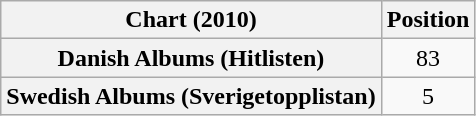<table class="wikitable sortable plainrowheaders" style="text-align:center">
<tr>
<th scope="col">Chart (2010)</th>
<th scope="col">Position</th>
</tr>
<tr>
<th scope="row">Danish Albums (Hitlisten)</th>
<td>83</td>
</tr>
<tr>
<th scope="row">Swedish Albums (Sverigetopplistan)</th>
<td>5</td>
</tr>
</table>
